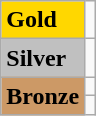<table class="wikitable">
<tr>
<td bgcolor="gold"><strong>Gold</strong></td>
<td></td>
</tr>
<tr>
<td bgcolor="silver"><strong>Silver</strong></td>
<td></td>
</tr>
<tr>
<td rowspan="2" bgcolor="#cc9966"><strong>Bronze</strong></td>
<td></td>
</tr>
<tr>
<td></td>
</tr>
</table>
